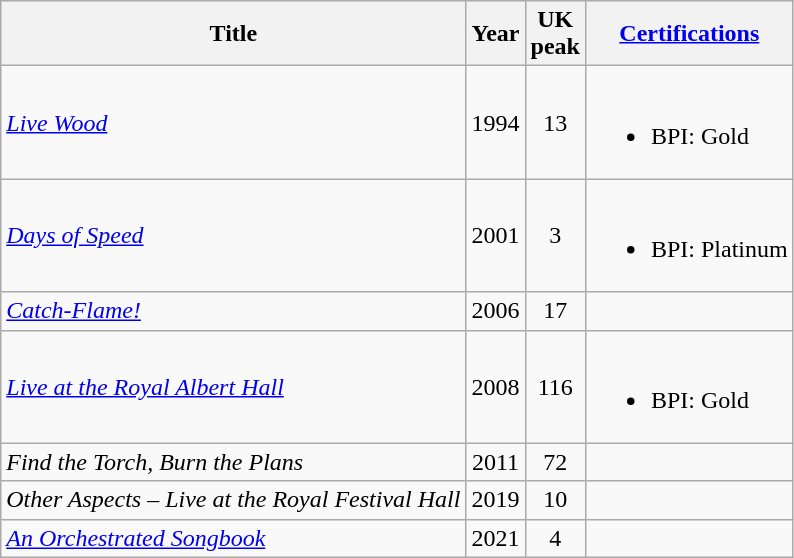<table class="wikitable">
<tr>
<th>Title</th>
<th>Year</th>
<th>UK<br>peak<br></th>
<th><a href='#'>Certifications</a></th>
</tr>
<tr>
<td><em><a href='#'>Live Wood</a></em></td>
<td style="text-align:center;">1994</td>
<td style="text-align:center;">13</td>
<td><br><ul><li>BPI: Gold</li></ul></td>
</tr>
<tr>
<td><em><a href='#'>Days of Speed</a></em></td>
<td style="text-align:center;">2001</td>
<td style="text-align:center;">3</td>
<td><br><ul><li>BPI: Platinum</li></ul></td>
</tr>
<tr>
<td><em><a href='#'>Catch-Flame!</a></em></td>
<td style="text-align:center;">2006</td>
<td style="text-align:center;">17</td>
<td></td>
</tr>
<tr>
<td><em><a href='#'>Live at the Royal Albert Hall</a></em></td>
<td style="text-align:center;">2008</td>
<td style="text-align:center;">116</td>
<td><br><ul><li>BPI: Gold</li></ul></td>
</tr>
<tr>
<td><em>Find the Torch, Burn the Plans</em></td>
<td style="text-align:center;">2011</td>
<td style="text-align:center;">72</td>
<td></td>
</tr>
<tr>
<td><em>Other Aspects – Live at the Royal Festival Hall</em></td>
<td style="text-align:center;">2019</td>
<td style="text-align:center;">10</td>
<td></td>
</tr>
<tr>
<td><em><a href='#'>An Orchestrated Songbook</a></em><br></td>
<td style="text-align:center;">2021</td>
<td style="text-align:center;">4</td>
<td></td>
</tr>
</table>
